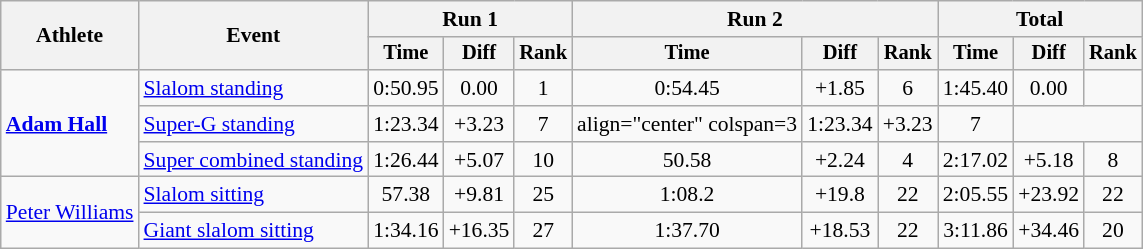<table class="wikitable" style="font-size:90%">
<tr>
<th rowspan="2">Athlete</th>
<th rowspan="2">Event</th>
<th colspan="3">Run 1</th>
<th colspan="3">Run 2</th>
<th colspan="3">Total</th>
</tr>
<tr style=font-size:95%>
<th>Time</th>
<th>Diff</th>
<th>Rank</th>
<th>Time</th>
<th>Diff</th>
<th>Rank</th>
<th>Time</th>
<th>Diff</th>
<th>Rank</th>
</tr>
<tr>
<td rowspan=3><strong><a href='#'>Adam Hall</a></strong></td>
<td><a href='#'>Slalom standing</a></td>
<td align="center">0:50.95</td>
<td align="center">0.00</td>
<td align="center">1</td>
<td align="center">0:54.45</td>
<td align="center">+1.85</td>
<td align="center">6</td>
<td align="center">1:45.40</td>
<td align="center">0.00</td>
<td align="center"></td>
</tr>
<tr>
<td><a href='#'>Super-G standing</a></td>
<td align="center">1:23.34</td>
<td align="center">+3.23</td>
<td align="center">7</td>
<td>align="center" colspan=3 </td>
<td align="center">1:23.34</td>
<td align="center">+3.23</td>
<td align="center">7</td>
</tr>
<tr>
<td><a href='#'>Super combined standing</a></td>
<td align="center">1:26.44</td>
<td align="center">+5.07</td>
<td align="center">10</td>
<td align="center">50.58</td>
<td align="center">+2.24</td>
<td align="center">4</td>
<td align="center">2:17.02</td>
<td align="center">+5.18</td>
<td align="center">8</td>
</tr>
<tr>
<td rowspan=2><a href='#'>Peter Williams</a></td>
<td><a href='#'>Slalom sitting</a></td>
<td align="center">57.38</td>
<td align="center">+9.81</td>
<td align="center">25</td>
<td align="center">1:08.2</td>
<td align="center">+19.8</td>
<td align="center">22</td>
<td align="center">2:05.55</td>
<td align="center">+23.92</td>
<td align="center">22</td>
</tr>
<tr>
<td><a href='#'>Giant slalom sitting</a></td>
<td align="center">1:34.16</td>
<td align="center">+16.35</td>
<td align="center">27</td>
<td align="center">1:37.70</td>
<td align="center">+18.53</td>
<td align="center">22</td>
<td align="center">3:11.86</td>
<td align="center">+34.46</td>
<td align="center">20</td>
</tr>
</table>
